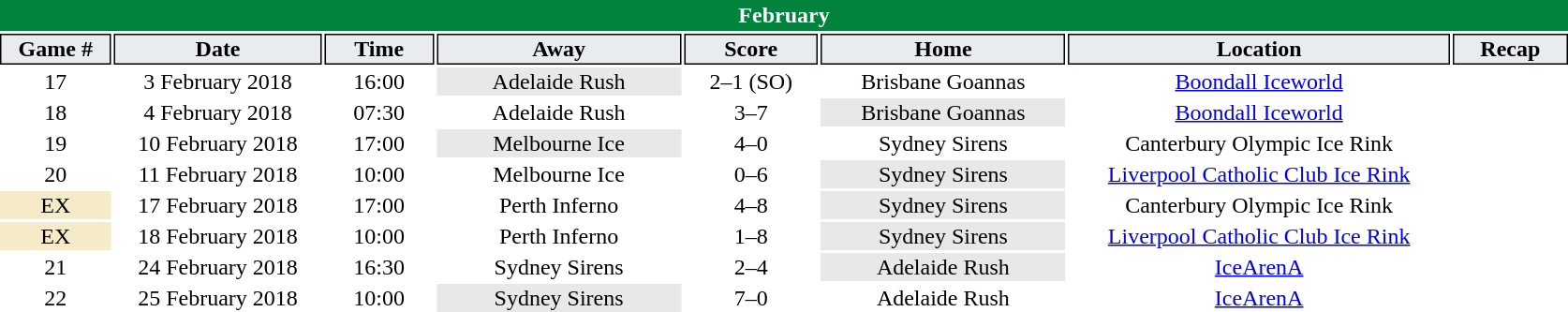<table class="toccolours" style="width:70em;text-align: center">
<tr>
<th colspan="8" style="background:#00843d;color:white;border:#00843d 1px solid">February</th>
</tr>
<tr>
<th style="background:#e9ecef;color:black;border:#000000 1px solid; width: 40px">Game #</th>
<th style="background:#e9ecef;color:black;border:#000000 1px solid; width: 80px">Date</th>
<th style="background:#e9ecef;color:black;border:#000000 1px solid; width: 40px">Time</th>
<th style="background:#e9ecef;color:black;border:#000000 1px solid; width: 95px">Away</th>
<th style="background:#e9ecef;color:black;border:#000000 1px solid; width: 50px">Score</th>
<th style="background:#e9ecef;color:black;border:#000000 1px solid; width: 95px">Home</th>
<th style="background:#e9ecef;color:black;border:#000000 1px solid; width: 150px">Location</th>
<th style="background:#e9ecef;color:black;border:#000000 1px solid; width: 40px">Recap</th>
</tr>
<tr>
<td>17</td>
<td>3 February 2018</td>
<td>16:00</td>
<td bgcolor="#e8e8e8">Adelaide Rush</td>
<td>2–1 (SO)</td>
<td>Brisbane Goannas</td>
<td><a href='#'>Boondall Iceworld</a></td>
<td></td>
</tr>
<tr>
<td>18</td>
<td>4 February 2018</td>
<td>07:30</td>
<td>Adelaide Rush</td>
<td>3–7</td>
<td bgcolor="#e8e8e8">Brisbane Goannas</td>
<td><a href='#'>Boondall Iceworld</a></td>
<td></td>
</tr>
<tr>
<td>19</td>
<td>10 February 2018</td>
<td>17:00</td>
<td bgcolor="#e8e8e8">Melbourne Ice</td>
<td>4–0</td>
<td>Sydney Sirens</td>
<td>Canterbury Olympic Ice Rink</td>
<td></td>
</tr>
<tr>
<td>20</td>
<td>11 February 2018</td>
<td>10:00</td>
<td>Melbourne Ice</td>
<td>0–6</td>
<td bgcolor="#e8e8e8">Sydney Sirens</td>
<td><a href='#'>Liverpool Catholic Club Ice Rink</a></td>
<td></td>
</tr>
<tr>
<td bgcolor="#f5ebc8">EX</td>
<td>17 February 2018</td>
<td>17:00</td>
<td>Perth Inferno</td>
<td>4–8</td>
<td bgcolor="#e8e8e8">Sydney Sirens</td>
<td>Canterbury Olympic Ice Rink</td>
<td></td>
</tr>
<tr>
<td bgcolor="#f5ebc8">EX</td>
<td>18 February 2018</td>
<td>10:00</td>
<td>Perth Inferno</td>
<td>1–8</td>
<td bgcolor="#e8e8e8">Sydney Sirens</td>
<td><a href='#'>Liverpool Catholic Club Ice Rink</a></td>
<td></td>
</tr>
<tr>
<td>21</td>
<td>24 February 2018</td>
<td>16:30</td>
<td>Sydney Sirens</td>
<td>2–4</td>
<td bgcolor="#e8e8e8">Adelaide Rush</td>
<td><a href='#'>IceArenA</a></td>
<td></td>
</tr>
<tr>
<td>22</td>
<td>25 February 2018</td>
<td>10:00</td>
<td bgcolor="#e8e8e8">Sydney Sirens</td>
<td>7–0</td>
<td>Adelaide Rush</td>
<td><a href='#'>IceArenA</a></td>
<td></td>
</tr>
<tr>
</tr>
</table>
